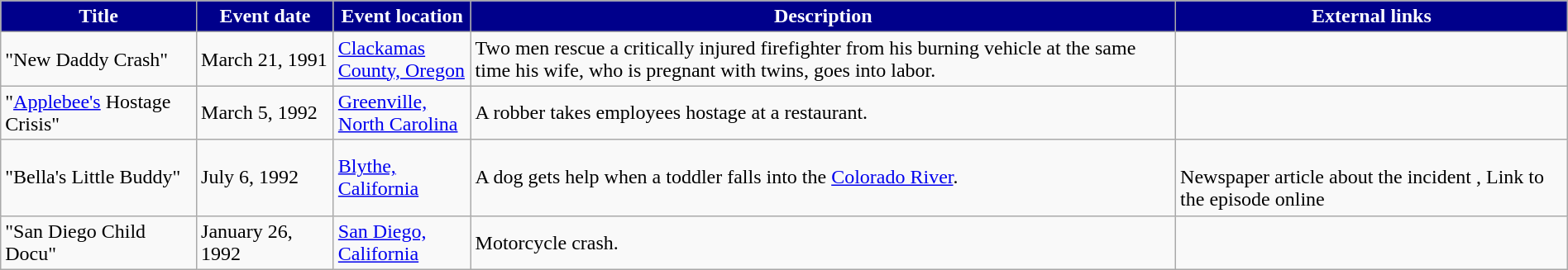<table class="wikitable" style="width: 100%;">
<tr>
<th style="background: #00008B; color: #FFFFFF; width: 10%;">Title</th>
<th style="background: #00008B; color: #FFFFFF; width: 7%;">Event date</th>
<th style="background: #00008B; color: #FFFFFF; width: 7%;">Event location</th>
<th style="background: #00008B; color: #FFFFFF; width: 36%;">Description</th>
<th style="background: #00008B; color: #FFFFFF; width: 20%;">External links</th>
</tr>
<tr>
<td>"New Daddy Crash"</td>
<td>March 21, 1991</td>
<td><a href='#'>Clackamas County, Oregon</a></td>
<td>Two men rescue a critically injured firefighter from his burning vehicle at the same time his wife, who is pregnant with twins, goes into labor.</td>
<td><br></td>
</tr>
<tr>
<td>"<a href='#'>Applebee's</a> Hostage Crisis"</td>
<td>March 5, 1992</td>
<td><a href='#'>Greenville, North Carolina</a></td>
<td>A robber takes employees hostage at a restaurant.</td>
<td><br></td>
</tr>
<tr>
<td>"Bella's Little Buddy"</td>
<td>July 6, 1992</td>
<td><a href='#'>Blythe, California</a></td>
<td>A dog gets help when a toddler falls into the <a href='#'>Colorado River</a>.</td>
<td><br>Newspaper article about the incident ,  Link to the episode online</td>
</tr>
<tr>
<td>"San Diego Child Docu"</td>
<td>January 26, 1992</td>
<td><a href='#'>San Diego, California</a></td>
<td>Motorcycle crash.</td>
<td></td>
</tr>
</table>
